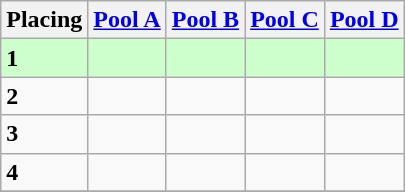<table class=wikitable style="border:1px solid #AAAAAA;">
<tr>
<th>Placing</th>
<th><a href='#'>Pool A</a></th>
<th><a href='#'>Pool B</a></th>
<th><a href='#'>Pool C</a></th>
<th><a href='#'>Pool D</a></th>
</tr>
<tr style="background: #ccffcc;">
<td><strong>1</strong></td>
<td></td>
<td></td>
<td></td>
<td></td>
</tr>
<tr>
<td><strong>2</strong></td>
<td></td>
<td></td>
<td></td>
<td></td>
</tr>
<tr>
<td><strong>3</strong></td>
<td></td>
<td></td>
<td></td>
<td></td>
</tr>
<tr>
<td><strong>4</strong></td>
<td> </td>
<td></td>
<td></td>
<td> </td>
</tr>
<tr>
</tr>
</table>
